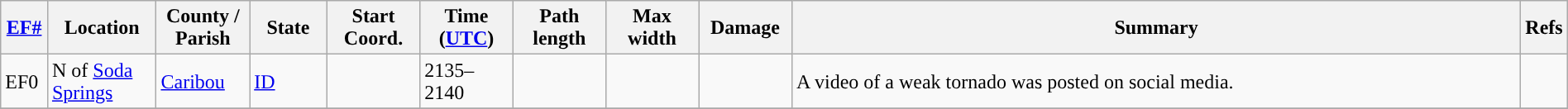<table class="wikitable sortable" style="width:100%;">
<tr>
<th scope="col" width="3%" align="center"><a href='#'>EF#</a></th>
<th scope="col" width="7%" align="center" class="unsortable">Location</th>
<th scope="col" width="6%" align="center" class="unsortable">County / Parish</th>
<th scope="col" width="5%" align="center">State</th>
<th scope="col" width="6%" align="center">Start Coord.</th>
<th scope="col" width="6%" align="center">Time (<a href='#'>UTC</a>)</th>
<th scope="col" width="6%" align="center">Path length</th>
<th scope="col" width="6%" align="center">Max width</th>
<th scope="col" width="6%" align="center">Damage</th>
<th scope="col" width="48%" class="unsortable" align="center">Summary</th>
<th scope="col" width="48%" class="unsortable" align="center">Refs</th>
</tr>
<tr>
<td>EF0</td>
<td>N of <a href='#'>Soda Springs</a></td>
<td><a href='#'>Caribou</a></td>
<td><a href='#'>ID</a></td>
<td></td>
<td>2135–2140</td>
<td></td>
<td></td>
<td></td>
<td>A video of a weak tornado was posted on social media.</td>
<td></td>
</tr>
<tr>
</tr>
</table>
